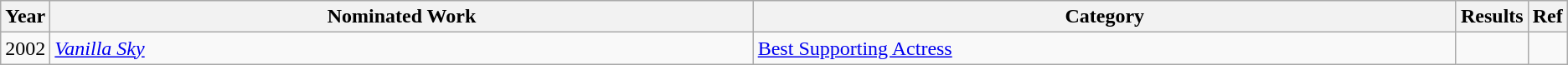<table class="wikitable">
<tr>
<th scope="col" style="width:1em;">Year</th>
<th scope="col" style="width:35em;">Nominated Work</th>
<th scope="col" style="width:35em;">Category</th>
<th scope="col" style="width:1em;">Results</th>
<th scope="col" style="width:1em;">Ref</th>
</tr>
<tr>
<td>2002</td>
<td><em><a href='#'>Vanilla Sky</a></em></td>
<td><a href='#'>Best Supporting Actress</a></td>
<td></td>
<td></td>
</tr>
</table>
